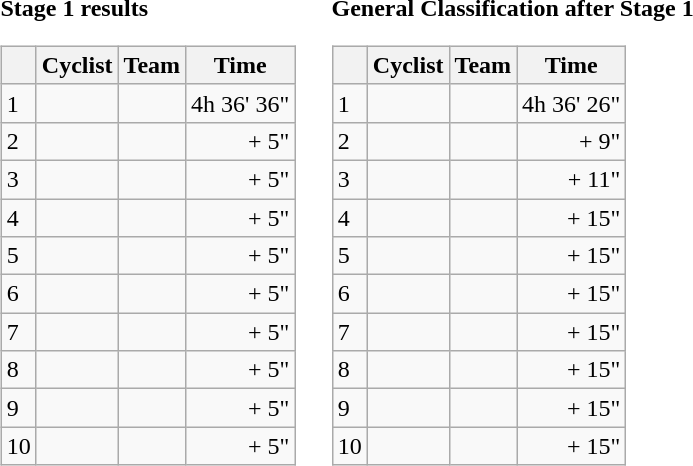<table>
<tr>
<td><strong>Stage 1 results</strong><br><table class="wikitable">
<tr>
<th></th>
<th>Cyclist</th>
<th>Team</th>
<th>Time</th>
</tr>
<tr>
<td>1</td>
<td></td>
<td></td>
<td align="right">4h 36' 36"</td>
</tr>
<tr>
<td>2</td>
<td></td>
<td></td>
<td align="right">+ 5"</td>
</tr>
<tr>
<td>3</td>
<td></td>
<td></td>
<td align="right">+ 5"</td>
</tr>
<tr>
<td>4</td>
<td></td>
<td></td>
<td align="right">+ 5"</td>
</tr>
<tr>
<td>5</td>
<td></td>
<td></td>
<td align="right">+ 5"</td>
</tr>
<tr>
<td>6</td>
<td></td>
<td></td>
<td align="right">+ 5"</td>
</tr>
<tr>
<td>7</td>
<td></td>
<td></td>
<td align="right">+ 5"</td>
</tr>
<tr>
<td>8</td>
<td></td>
<td></td>
<td align="right">+ 5"</td>
</tr>
<tr>
<td>9</td>
<td></td>
<td></td>
<td align="right">+ 5"</td>
</tr>
<tr>
<td>10</td>
<td></td>
<td></td>
<td align="right">+ 5"</td>
</tr>
</table>
</td>
<td></td>
<td><strong>General Classification after Stage 1</strong><br><table class="wikitable">
<tr>
<th></th>
<th>Cyclist</th>
<th>Team</th>
<th>Time</th>
</tr>
<tr>
<td>1</td>
<td>  </td>
<td></td>
<td align="right">4h 36' 26"</td>
</tr>
<tr>
<td>2</td>
<td></td>
<td></td>
<td align="right">+ 9"</td>
</tr>
<tr>
<td>3</td>
<td></td>
<td></td>
<td align="right">+ 11"</td>
</tr>
<tr>
<td>4</td>
<td></td>
<td></td>
<td align="right">+ 15"</td>
</tr>
<tr>
<td>5</td>
<td></td>
<td></td>
<td align="right">+ 15"</td>
</tr>
<tr>
<td>6</td>
<td></td>
<td></td>
<td align="right">+ 15"</td>
</tr>
<tr>
<td>7</td>
<td></td>
<td></td>
<td align="right">+ 15"</td>
</tr>
<tr>
<td>8</td>
<td></td>
<td></td>
<td align="right">+ 15"</td>
</tr>
<tr>
<td>9</td>
<td></td>
<td></td>
<td align="right">+ 15"</td>
</tr>
<tr>
<td>10</td>
<td></td>
<td></td>
<td align="right">+ 15"</td>
</tr>
</table>
</td>
</tr>
</table>
